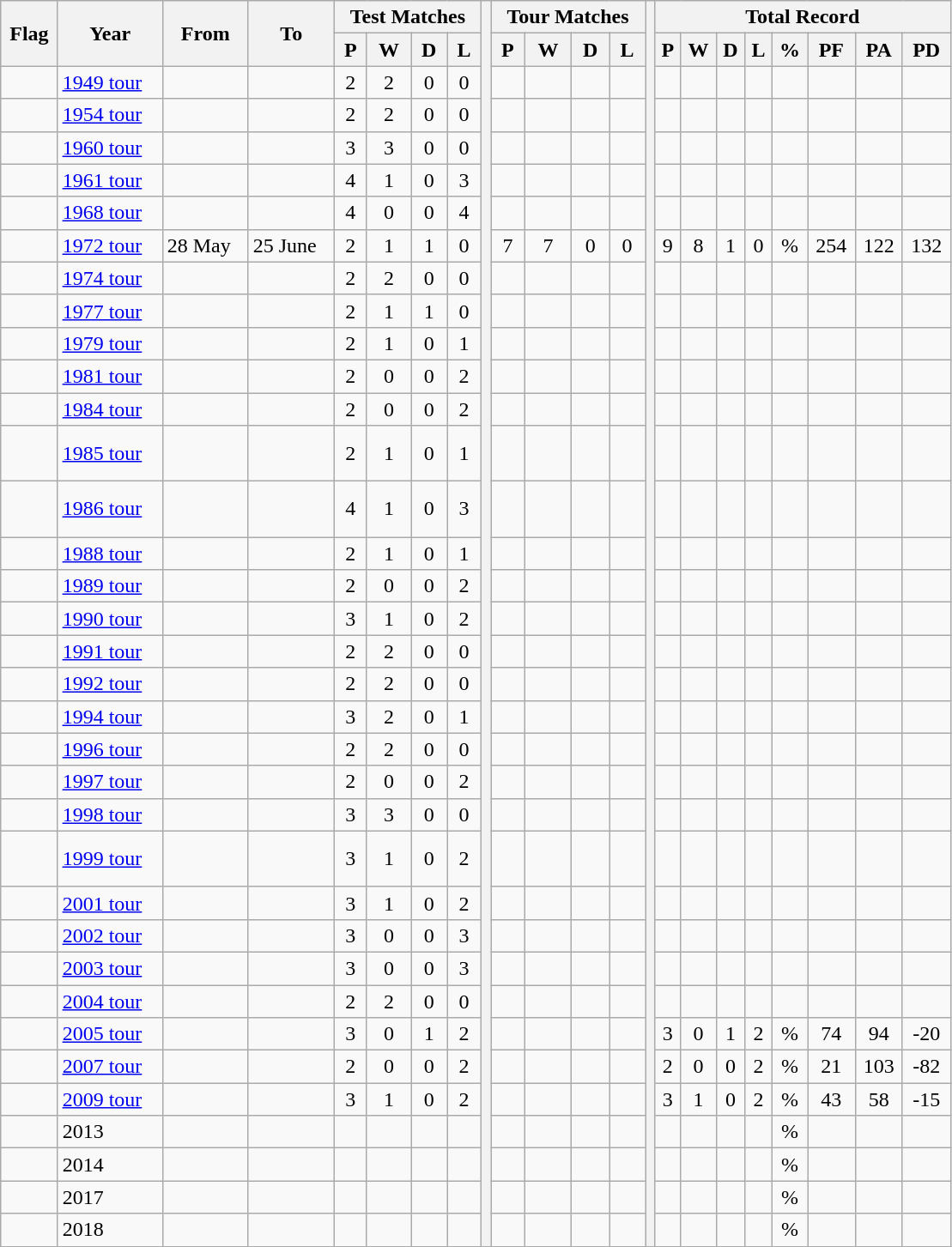<table class="wikitable" style="text-align: center">
<tr>
<th rowspan="2">Flag</th>
<th rowspan="2">Year</th>
<th rowspan="2">From</th>
<th rowspan="2">To</th>
<th colspan="4">Test Matches</th>
<th width=1% rowspan=39></th>
<th colspan="4">Tour Matches</th>
<th width=1% rowspan=39></th>
<th colspan="8">Total Record</th>
</tr>
<tr>
<th>P</th>
<th>W</th>
<th>D</th>
<th>L</th>
<th>P</th>
<th>W</th>
<th>D</th>
<th>L</th>
<th>P</th>
<th>W</th>
<th>D</th>
<th>L</th>
<th>%</th>
<th>PF</th>
<th>PA</th>
<th>PD</th>
</tr>
<tr>
<td></td>
<td align=left><a href='#'>1949 tour</a></td>
<td align=left></td>
<td align=left></td>
<td>2</td>
<td>2</td>
<td>0</td>
<td>0</td>
<td></td>
<td></td>
<td></td>
<td></td>
<td></td>
<td></td>
<td></td>
<td></td>
<td></td>
<td></td>
<td></td>
<td></td>
</tr>
<tr>
<td> <br> </td>
<td align=left><a href='#'>1954 tour</a></td>
<td align=left></td>
<td align=left></td>
<td>2</td>
<td>2</td>
<td>0</td>
<td>0</td>
<td></td>
<td></td>
<td></td>
<td></td>
<td></td>
<td></td>
<td></td>
<td></td>
<td></td>
<td></td>
<td></td>
<td></td>
</tr>
<tr>
<td> <br> </td>
<td align=left><a href='#'>1960 tour</a></td>
<td align=left></td>
<td align=left></td>
<td>3</td>
<td>3</td>
<td>0</td>
<td>0</td>
<td></td>
<td></td>
<td></td>
<td></td>
<td></td>
<td></td>
<td></td>
<td></td>
<td></td>
<td></td>
<td></td>
<td></td>
</tr>
<tr>
<td> <br> </td>
<td align=left><a href='#'>1961 tour</a></td>
<td align=left></td>
<td align=left></td>
<td>4</td>
<td>1</td>
<td>0</td>
<td>3</td>
<td></td>
<td></td>
<td></td>
<td></td>
<td></td>
<td></td>
<td></td>
<td></td>
<td></td>
<td></td>
<td></td>
<td></td>
</tr>
<tr>
<td> <br> </td>
<td align=left><a href='#'>1968 tour</a></td>
<td align=left></td>
<td align=left></td>
<td>4</td>
<td>0</td>
<td>0</td>
<td>4</td>
<td></td>
<td></td>
<td></td>
<td></td>
<td></td>
<td></td>
<td></td>
<td></td>
<td></td>
<td></td>
<td></td>
<td></td>
</tr>
<tr>
<td></td>
<td align=left><a href='#'>1972 tour</a></td>
<td align=left>28 May</td>
<td align=left>25 June</td>
<td>2</td>
<td>1</td>
<td>1</td>
<td>0</td>
<td>7</td>
<td>7</td>
<td>0</td>
<td>0</td>
<td>9</td>
<td>8</td>
<td>1</td>
<td>0</td>
<td>%</td>
<td>254</td>
<td>122</td>
<td>132</td>
</tr>
<tr>
<td> <br> </td>
<td align=left><a href='#'>1974 tour</a></td>
<td align=left></td>
<td align=left></td>
<td>2</td>
<td>2</td>
<td>0</td>
<td>0</td>
<td></td>
<td></td>
<td></td>
<td></td>
<td></td>
<td></td>
<td></td>
<td></td>
<td></td>
<td></td>
<td></td>
<td></td>
</tr>
<tr>
<td></td>
<td align=left><a href='#'>1977 tour</a></td>
<td align=left></td>
<td align=left></td>
<td>2</td>
<td>1</td>
<td>1</td>
<td>0</td>
<td></td>
<td></td>
<td></td>
<td></td>
<td></td>
<td></td>
<td></td>
<td></td>
<td></td>
<td></td>
<td></td>
<td></td>
</tr>
<tr>
<td> <br> </td>
<td align=left><a href='#'>1979 tour</a></td>
<td align=left></td>
<td align=left></td>
<td>2</td>
<td>1</td>
<td>0</td>
<td>1</td>
<td></td>
<td></td>
<td></td>
<td></td>
<td></td>
<td></td>
<td></td>
<td></td>
<td></td>
<td></td>
<td></td>
<td></td>
</tr>
<tr>
<td></td>
<td align=left><a href='#'>1981 tour</a></td>
<td align=left></td>
<td align=left></td>
<td>2</td>
<td>0</td>
<td>0</td>
<td>2</td>
<td></td>
<td></td>
<td></td>
<td></td>
<td></td>
<td></td>
<td></td>
<td></td>
<td></td>
<td></td>
<td></td>
<td></td>
</tr>
<tr>
<td></td>
<td align=left><a href='#'>1984 tour</a></td>
<td align=left></td>
<td align=left></td>
<td>2</td>
<td>0</td>
<td>0</td>
<td>2</td>
<td></td>
<td></td>
<td></td>
<td></td>
<td></td>
<td></td>
<td></td>
<td></td>
<td></td>
<td></td>
<td></td>
<td></td>
</tr>
<tr>
<td> <br>  <br> </td>
<td align=left><a href='#'>1985 tour</a></td>
<td align=left></td>
<td align=left></td>
<td>2</td>
<td>1</td>
<td>0</td>
<td>1</td>
<td></td>
<td></td>
<td></td>
<td></td>
<td></td>
<td></td>
<td></td>
<td></td>
<td></td>
<td></td>
<td></td>
<td></td>
</tr>
<tr>
<td> <br>  <br> </td>
<td align=left><a href='#'>1986 tour</a></td>
<td align=left></td>
<td align=left></td>
<td>4</td>
<td>1</td>
<td>0</td>
<td>3</td>
<td></td>
<td></td>
<td></td>
<td></td>
<td></td>
<td></td>
<td></td>
<td></td>
<td></td>
<td></td>
<td></td>
<td></td>
</tr>
<tr>
<td></td>
<td align=left><a href='#'>1988 tour</a></td>
<td align=left></td>
<td align=left></td>
<td>2</td>
<td>1</td>
<td>0</td>
<td>1</td>
<td></td>
<td></td>
<td></td>
<td></td>
<td></td>
<td></td>
<td></td>
<td></td>
<td></td>
<td></td>
<td></td>
<td></td>
</tr>
<tr>
<td></td>
<td align=left><a href='#'>1989 tour</a></td>
<td align=left></td>
<td align=left></td>
<td>2</td>
<td>0</td>
<td>0</td>
<td>2</td>
<td></td>
<td></td>
<td></td>
<td></td>
<td></td>
<td></td>
<td></td>
<td></td>
<td></td>
<td></td>
<td></td>
<td></td>
</tr>
<tr>
<td></td>
<td align=left><a href='#'>1990 tour</a></td>
<td align=left></td>
<td align=left></td>
<td>3</td>
<td>1</td>
<td>0</td>
<td>2</td>
<td></td>
<td></td>
<td></td>
<td></td>
<td></td>
<td></td>
<td></td>
<td></td>
<td></td>
<td></td>
<td></td>
<td></td>
</tr>
<tr>
<td></td>
<td align=left><a href='#'>1991 tour</a></td>
<td align=left></td>
<td align=left></td>
<td>2</td>
<td>2</td>
<td>0</td>
<td>0</td>
<td></td>
<td></td>
<td></td>
<td></td>
<td></td>
<td></td>
<td></td>
<td></td>
<td></td>
<td></td>
<td></td>
<td></td>
</tr>
<tr>
<td></td>
<td align=left><a href='#'>1992 tour</a></td>
<td align=left></td>
<td align=left></td>
<td>2</td>
<td>2</td>
<td>0</td>
<td>0</td>
<td></td>
<td></td>
<td></td>
<td></td>
<td></td>
<td></td>
<td></td>
<td></td>
<td></td>
<td></td>
<td></td>
<td></td>
</tr>
<tr>
<td> <br> </td>
<td align=left><a href='#'>1994 tour</a></td>
<td align=left></td>
<td align=left></td>
<td>3</td>
<td>2</td>
<td>0</td>
<td>1</td>
<td></td>
<td></td>
<td></td>
<td></td>
<td></td>
<td></td>
<td></td>
<td></td>
<td></td>
<td></td>
<td></td>
<td></td>
</tr>
<tr>
<td></td>
<td align=left><a href='#'>1996 tour</a></td>
<td align=left></td>
<td align=left></td>
<td>2</td>
<td>2</td>
<td>0</td>
<td>0</td>
<td></td>
<td></td>
<td></td>
<td></td>
<td></td>
<td></td>
<td></td>
<td></td>
<td></td>
<td></td>
<td></td>
<td></td>
</tr>
<tr>
<td></td>
<td align=left><a href='#'>1997 tour</a></td>
<td align=left></td>
<td align=left></td>
<td>2</td>
<td>0</td>
<td>0</td>
<td>2</td>
<td></td>
<td></td>
<td></td>
<td></td>
<td></td>
<td></td>
<td></td>
<td></td>
<td></td>
<td></td>
<td></td>
<td></td>
</tr>
<tr>
<td> <br> </td>
<td align=left><a href='#'>1998 tour</a></td>
<td align=left></td>
<td align=left></td>
<td>3</td>
<td>3</td>
<td>0</td>
<td>0</td>
<td></td>
<td></td>
<td></td>
<td></td>
<td></td>
<td></td>
<td></td>
<td></td>
<td></td>
<td></td>
<td></td>
<td></td>
</tr>
<tr>
<td> <br>  <br> </td>
<td align=left><a href='#'>1999 tour</a></td>
<td align=left></td>
<td align=left></td>
<td>3</td>
<td>1</td>
<td>0</td>
<td>2</td>
<td></td>
<td></td>
<td></td>
<td></td>
<td></td>
<td></td>
<td></td>
<td></td>
<td></td>
<td></td>
<td></td>
<td></td>
</tr>
<tr>
<td> <br> </td>
<td align=left><a href='#'>2001 tour</a></td>
<td align=left></td>
<td align=left></td>
<td>3</td>
<td>1</td>
<td>0</td>
<td>2</td>
<td></td>
<td></td>
<td></td>
<td></td>
<td></td>
<td></td>
<td></td>
<td></td>
<td></td>
<td></td>
<td></td>
<td></td>
</tr>
<tr>
<td> <br> </td>
<td align=left><a href='#'>2002 tour</a></td>
<td align=left></td>
<td align=left></td>
<td>3</td>
<td>0</td>
<td>0</td>
<td>3</td>
<td></td>
<td></td>
<td></td>
<td></td>
<td></td>
<td></td>
<td></td>
<td></td>
<td></td>
<td></td>
<td></td>
<td></td>
</tr>
<tr>
<td> <br> </td>
<td align=left><a href='#'>2003 tour</a></td>
<td align=left></td>
<td align=left></td>
<td>3</td>
<td>0</td>
<td>0</td>
<td>3</td>
<td></td>
<td></td>
<td></td>
<td></td>
<td></td>
<td></td>
<td></td>
<td></td>
<td></td>
<td></td>
<td></td>
<td></td>
</tr>
<tr>
<td> <br> </td>
<td align=left><a href='#'>2004 tour</a></td>
<td align=left></td>
<td align=left></td>
<td>2</td>
<td>2</td>
<td>0</td>
<td>0</td>
<td></td>
<td></td>
<td></td>
<td></td>
<td></td>
<td></td>
<td></td>
<td></td>
<td></td>
<td></td>
<td></td>
<td></td>
</tr>
<tr>
<td> <br> </td>
<td align=left><a href='#'>2005 tour</a></td>
<td align=left></td>
<td align=left></td>
<td>3</td>
<td>0</td>
<td>1</td>
<td>2</td>
<td></td>
<td></td>
<td></td>
<td></td>
<td>3</td>
<td>0</td>
<td>1</td>
<td>2</td>
<td>%</td>
<td>74</td>
<td>94</td>
<td>-20</td>
</tr>
<tr>
<td></td>
<td align=left><a href='#'>2007 tour</a></td>
<td align=left></td>
<td align=left></td>
<td>2</td>
<td>0</td>
<td>0</td>
<td>2</td>
<td></td>
<td></td>
<td></td>
<td></td>
<td>2</td>
<td>0</td>
<td>0</td>
<td>2</td>
<td>%</td>
<td>21</td>
<td>103</td>
<td>-82</td>
</tr>
<tr>
<td> <br> </td>
<td align=left><a href='#'>2009 tour</a></td>
<td align=left></td>
<td align=left></td>
<td>3</td>
<td>1</td>
<td>0</td>
<td>2</td>
<td></td>
<td></td>
<td></td>
<td></td>
<td>3</td>
<td>1</td>
<td>0</td>
<td>2</td>
<td>%</td>
<td>43</td>
<td>58</td>
<td>-15</td>
</tr>
<tr>
<td></td>
<td align=left>2013</td>
<td align=left></td>
<td align=left></td>
<td></td>
<td></td>
<td></td>
<td></td>
<td></td>
<td></td>
<td></td>
<td></td>
<td></td>
<td></td>
<td></td>
<td></td>
<td>%</td>
<td></td>
<td></td>
<td></td>
</tr>
<tr>
<td></td>
<td align=left>2014</td>
<td align=left></td>
<td align=left></td>
<td></td>
<td></td>
<td></td>
<td></td>
<td></td>
<td></td>
<td></td>
<td></td>
<td></td>
<td></td>
<td></td>
<td></td>
<td>%</td>
<td></td>
<td></td>
<td></td>
</tr>
<tr>
<td></td>
<td align=left>2017</td>
<td align=left></td>
<td align=left></td>
<td></td>
<td></td>
<td></td>
<td></td>
<td></td>
<td></td>
<td></td>
<td></td>
<td></td>
<td></td>
<td></td>
<td></td>
<td>%</td>
<td></td>
<td></td>
<td></td>
</tr>
<tr>
<td></td>
<td align=left>2018</td>
<td align=left></td>
<td align=left></td>
<td></td>
<td></td>
<td></td>
<td></td>
<td></td>
<td></td>
<td></td>
<td></td>
<td></td>
<td></td>
<td></td>
<td></td>
<td>%</td>
<td></td>
<td></td>
<td></td>
</tr>
<tr>
</tr>
</table>
